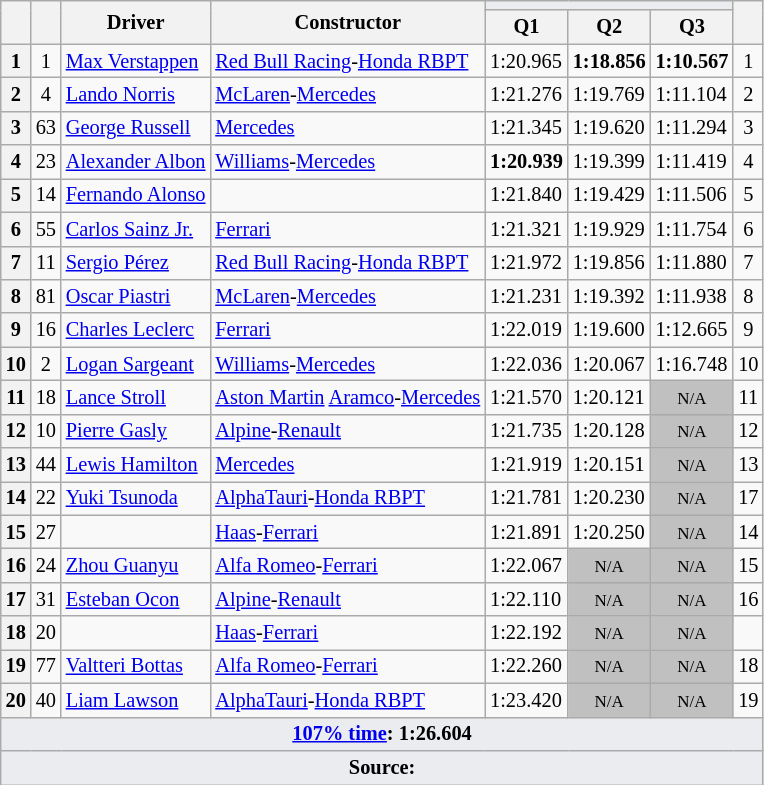<table class="wikitable sortable" style="font-size: 85%;">
<tr>
<th rowspan="2"></th>
<th rowspan="2"></th>
<th rowspan="2">Driver</th>
<th rowspan="2">Constructor</th>
<th colspan="3" style="background:#eaecf0; text-align:center;"></th>
<th rowspan="2"></th>
</tr>
<tr>
<th scope="col">Q1</th>
<th scope="col">Q2</th>
<th scope="col">Q3</th>
</tr>
<tr>
<th scope="row">1</th>
<td align="center">1</td>
<td data-sort-value="ver"> <a href='#'>Max Verstappen</a></td>
<td><a href='#'>Red Bull Racing</a>-<a href='#'>Honda RBPT</a></td>
<td>1:20.965</td>
<td><strong>1:18.856</strong></td>
<td><strong>1:10.567</strong></td>
<td align="center">1</td>
</tr>
<tr>
<th scope="row">2</th>
<td align="center">4</td>
<td data-sort-value="nor"> <a href='#'>Lando Norris</a></td>
<td><a href='#'>McLaren</a>-<a href='#'>Mercedes</a></td>
<td>1:21.276</td>
<td>1:19.769</td>
<td>1:11.104</td>
<td align="center">2</td>
</tr>
<tr>
<th scope="row">3</th>
<td align="center">63</td>
<td data-sort-value="rus"> <a href='#'>George Russell</a></td>
<td><a href='#'>Mercedes</a></td>
<td>1:21.345</td>
<td>1:19.620</td>
<td>1:11.294</td>
<td align="center">3</td>
</tr>
<tr>
<th scope="row">4</th>
<td align="center">23</td>
<td data-sort-value="alb"> <a href='#'>Alexander Albon</a></td>
<td><a href='#'>Williams</a>-<a href='#'>Mercedes</a></td>
<td><strong>1:20.939</strong></td>
<td>1:19.399</td>
<td>1:11.419</td>
<td align="center">4</td>
</tr>
<tr>
<th scope="row">5</th>
<td align="center">14</td>
<td data-sort-value="alo"> <a href='#'>Fernando Alonso</a></td>
<td></td>
<td>1:21.840</td>
<td>1:19.429</td>
<td>1:11.506</td>
<td align="center">5</td>
</tr>
<tr>
<th scope="row">6</th>
<td align="center">55</td>
<td data-sort-value="sai"> <a href='#'>Carlos Sainz Jr.</a></td>
<td><a href='#'>Ferrari</a></td>
<td>1:21.321</td>
<td>1:19.929</td>
<td>1:11.754</td>
<td align="center">6</td>
</tr>
<tr>
<th scope="row">7</th>
<td align="center">11</td>
<td data-sort-value="per"> <a href='#'>Sergio Pérez</a></td>
<td><a href='#'>Red Bull Racing</a>-<a href='#'>Honda RBPT</a></td>
<td>1:21.972</td>
<td>1:19.856</td>
<td>1:11.880</td>
<td align="center">7</td>
</tr>
<tr>
<th scope="row">8</th>
<td align="center">81</td>
<td data-sort-value="pia"> <a href='#'>Oscar Piastri</a></td>
<td><a href='#'>McLaren</a>-<a href='#'>Mercedes</a></td>
<td>1:21.231</td>
<td>1:19.392</td>
<td>1:11.938</td>
<td align="center">8</td>
</tr>
<tr>
<th scope="row">9</th>
<td align="center">16</td>
<td data-sort-value="lec"> <a href='#'>Charles Leclerc</a></td>
<td><a href='#'>Ferrari</a></td>
<td>1:22.019</td>
<td>1:19.600</td>
<td>1:12.665</td>
<td align="center">9</td>
</tr>
<tr>
<th scope="row">10</th>
<td align="center">2</td>
<td data-sort-value="sar"> <a href='#'>Logan Sargeant</a></td>
<td><a href='#'>Williams</a>-<a href='#'>Mercedes</a></td>
<td>1:22.036</td>
<td>1:20.067</td>
<td>1:16.748</td>
<td align="center">10</td>
</tr>
<tr>
<th scope="row">11</th>
<td align="center">18</td>
<td data-sort-value="str"> <a href='#'>Lance Stroll</a></td>
<td><a href='#'>Aston Martin</a> <a href='#'>Aramco</a>-<a href='#'>Mercedes</a></td>
<td>1:21.570</td>
<td>1:20.121</td>
<td data-sort-value="11" align="center" style="background: silver"><small>N/A</small></td>
<td align="center">11</td>
</tr>
<tr>
<th scope="row">12</th>
<td align="center">10</td>
<td data-sort-value="gas"> <a href='#'>Pierre Gasly</a></td>
<td><a href='#'>Alpine</a>-<a href='#'>Renault</a></td>
<td>1:21.735</td>
<td>1:20.128</td>
<td data-sort-value="12" align="center" style="background: silver"><small>N/A</small></td>
<td align="center">12</td>
</tr>
<tr>
<th scope="row">13</th>
<td align="center">44</td>
<td data-sort-value="ham"> <a href='#'>Lewis Hamilton</a></td>
<td><a href='#'>Mercedes</a></td>
<td>1:21.919</td>
<td>1:20.151</td>
<td data-sort-value="13" align="center" style="background: silver"><small>N/A</small></td>
<td align="center">13</td>
</tr>
<tr>
<th scope="row">14</th>
<td align="center">22</td>
<td data-sort-value="tsu"> <a href='#'>Yuki Tsunoda</a></td>
<td><a href='#'>AlphaTauri</a>-<a href='#'>Honda RBPT</a></td>
<td>1:21.781</td>
<td>1:20.230</td>
<td data-sort-value="11" align="center" style="background: silver"><small>N/A</small></td>
<td align="center">17</td>
</tr>
<tr>
<th scope="row">15</th>
<td align="center">27</td>
<td data-sort-value="hul"></td>
<td><a href='#'>Haas</a>-<a href='#'>Ferrari</a></td>
<td>1:21.891</td>
<td>1:20.250</td>
<td data-sort-value="15" align="center" style="background: silver"><small>N/A</small></td>
<td data-sort-value="15" align="center">14</td>
</tr>
<tr>
<th scope="row">16</th>
<td align="center">24</td>
<td data-sort-value="zho"> <a href='#'>Zhou Guanyu</a></td>
<td><a href='#'>Alfa Romeo</a>-<a href='#'>Ferrari</a></td>
<td>1:22.067</td>
<td data-sort-value="16" align="center" style="background: silver"><small>N/A</small></td>
<td data-sort-value="16" align="center" style="background: silver"><small>N/A</small></td>
<td align="center">15</td>
</tr>
<tr>
<th scope="row">17</th>
<td align="center">31</td>
<td data-sort-value="oco"> <a href='#'>Esteban Ocon</a></td>
<td><a href='#'>Alpine</a>-<a href='#'>Renault</a></td>
<td>1:22.110</td>
<td data-sort-value="17" align="center" style="background: silver"><small>N/A</small></td>
<td data-sort-value="17" align="center" style="background: silver"><small>N/A</small></td>
<td align="center">16</td>
</tr>
<tr>
<th scope="row">18</th>
<td align="center">20</td>
<td data-sort-value="mag"></td>
<td><a href='#'>Haas</a>-<a href='#'>Ferrari</a></td>
<td>1:22.192</td>
<td data-sort-value="18" align="center" style="background: silver"><small>N/A</small></td>
<td data-sort-value="18" align="center" style="background: silver"><small>N/A</small></td>
<td align="center"></td>
</tr>
<tr>
<th scope="row">19</th>
<td align="center">77</td>
<td data-sort-value="bot"> <a href='#'>Valtteri Bottas</a></td>
<td><a href='#'>Alfa Romeo</a>-<a href='#'>Ferrari</a></td>
<td>1:22.260</td>
<td data-sort-value="19" align="center" style="background: silver"><small>N/A</small></td>
<td data-sort-value="19" align="center" style="background: silver"><small>N/A</small></td>
<td align="center">18</td>
</tr>
<tr>
<th scope="row">20</th>
<td align="center">40</td>
<td data-sort-value="law"> <a href='#'>Liam Lawson</a></td>
<td><a href='#'>AlphaTauri</a>-<a href='#'>Honda RBPT</a></td>
<td>1:23.420</td>
<td data-sort-value="20" align="center" style="background: silver"><small>N/A</small></td>
<td data-sort-value="20" align="center" style="background: silver"><small>N/A</small></td>
<td align="center">19</td>
</tr>
<tr class="sortbottom">
<td colspan="8" style="background-color:#eaecf0;text-align:center"><strong><a href='#'>107% time</a>: 1:26.604</strong></td>
</tr>
<tr class="sortbottom">
<td colspan="8" style="background-color:#eaecf0;text-align:center"><strong>Source:</strong></td>
</tr>
</table>
